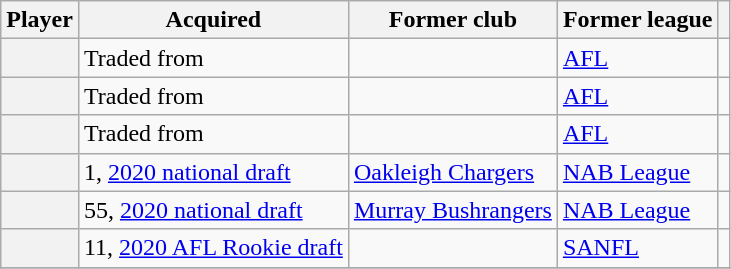<table class="wikitable plainrowheaders">
<tr>
<th scope="col">Player</th>
<th scope="col">Acquired</th>
<th scope="col">Former club</th>
<th scope="col">Former league</th>
<th scope="col"></th>
</tr>
<tr>
<th scope="row"></th>
<td>Traded from </td>
<td></td>
<td><a href='#'>AFL</a></td>
<td></td>
</tr>
<tr>
<th scope="row"></th>
<td>Traded from </td>
<td></td>
<td><a href='#'>AFL</a></td>
<td></td>
</tr>
<tr>
<th scope="row"></th>
<td>Traded from </td>
<td></td>
<td><a href='#'>AFL</a></td>
<td></td>
</tr>
<tr>
<th scope="row"></th>
<td> 1, <a href='#'>2020 national draft</a></td>
<td><a href='#'>Oakleigh Chargers</a></td>
<td><a href='#'>NAB League</a></td>
<td></td>
</tr>
<tr>
<th scope="row"></th>
<td> 55, <a href='#'>2020 national draft</a></td>
<td><a href='#'>Murray Bushrangers</a></td>
<td><a href='#'>NAB League</a></td>
<td></td>
</tr>
<tr>
<th scope="row"></th>
<td> 11, <a href='#'>2020 AFL Rookie draft</a></td>
<td></td>
<td><a href='#'>SANFL</a></td>
<td></td>
</tr>
<tr>
</tr>
</table>
